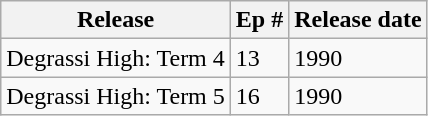<table class="wikitable">
<tr>
<th>Release</th>
<th>Ep #</th>
<th>Release date</th>
</tr>
<tr>
<td>Degrassi High: Term 4</td>
<td>13</td>
<td>1990</td>
</tr>
<tr>
<td>Degrassi High: Term 5</td>
<td>16</td>
<td>1990</td>
</tr>
</table>
